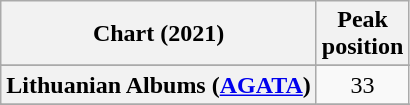<table class="wikitable sortable plainrowheaders" style="text-align:center">
<tr>
<th scope="col">Chart (2021)</th>
<th scope="col">Peak<br>position</th>
</tr>
<tr>
</tr>
<tr>
</tr>
<tr>
</tr>
<tr>
</tr>
<tr>
</tr>
<tr>
</tr>
<tr>
</tr>
<tr>
</tr>
<tr>
</tr>
<tr>
</tr>
<tr>
</tr>
<tr>
<th scope="row">Lithuanian Albums (<a href='#'>AGATA</a>)</th>
<td>33</td>
</tr>
<tr>
</tr>
<tr>
</tr>
<tr>
</tr>
<tr>
</tr>
<tr>
</tr>
<tr>
</tr>
<tr>
</tr>
<tr>
</tr>
</table>
